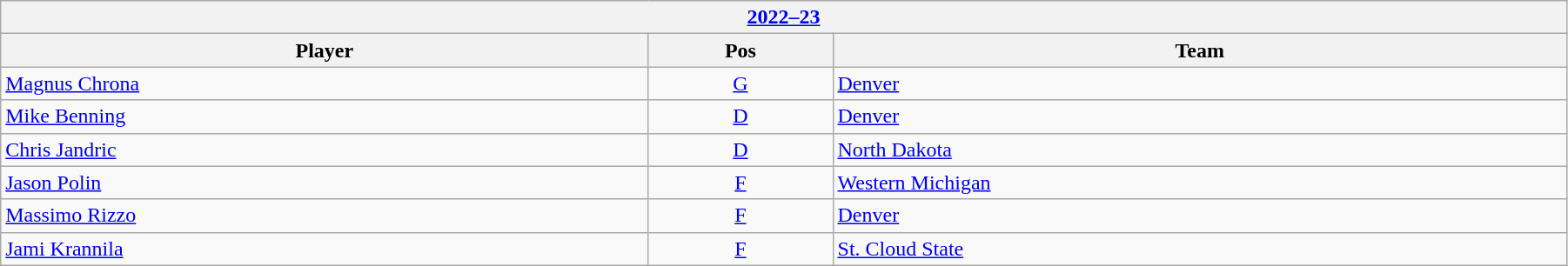<table class="wikitable" width=95%>
<tr>
<th colspan=3><a href='#'>2022–23</a></th>
</tr>
<tr>
<th>Player</th>
<th>Pos</th>
<th>Team</th>
</tr>
<tr>
<td><a href='#'>Magnus Chrona</a></td>
<td align=center><a href='#'>G</a></td>
<td><a href='#'>Denver</a></td>
</tr>
<tr>
<td><a href='#'>Mike Benning</a></td>
<td align=center><a href='#'>D</a></td>
<td><a href='#'>Denver</a></td>
</tr>
<tr>
<td><a href='#'>Chris Jandric</a></td>
<td align=center><a href='#'>D</a></td>
<td><a href='#'>North Dakota</a></td>
</tr>
<tr>
<td><a href='#'>Jason Polin</a></td>
<td align=center><a href='#'>F</a></td>
<td><a href='#'>Western Michigan</a></td>
</tr>
<tr>
<td><a href='#'>Massimo Rizzo</a></td>
<td align=center><a href='#'>F</a></td>
<td><a href='#'>Denver</a></td>
</tr>
<tr>
<td><a href='#'>Jami Krannila</a></td>
<td align=center><a href='#'>F</a></td>
<td><a href='#'>St. Cloud State</a></td>
</tr>
</table>
